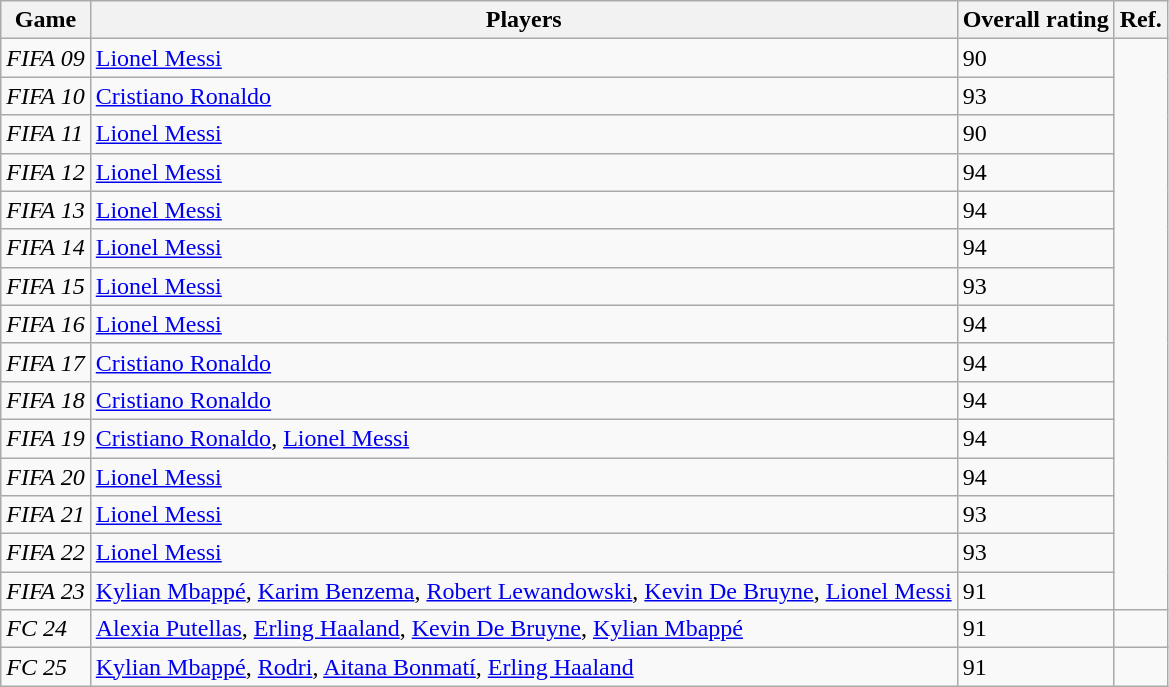<table class="wikitable">
<tr>
<th>Game</th>
<th>Players</th>
<th>Overall rating</th>
<th>Ref.</th>
</tr>
<tr>
<td><em>FIFA 09</em></td>
<td><a href='#'>Lionel Messi</a></td>
<td>90</td>
<td rowspan="15"></td>
</tr>
<tr>
<td><em>FIFA 10</em></td>
<td><a href='#'>Cristiano Ronaldo</a></td>
<td>93</td>
</tr>
<tr>
<td><em>FIFA 11</em></td>
<td><a href='#'>Lionel Messi</a></td>
<td>90</td>
</tr>
<tr>
<td><em>FIFA 12</em></td>
<td><a href='#'>Lionel Messi</a></td>
<td>94</td>
</tr>
<tr>
<td><em>FIFA 13</em></td>
<td><a href='#'>Lionel Messi</a></td>
<td>94</td>
</tr>
<tr>
<td><em>FIFA 14</em></td>
<td><a href='#'>Lionel Messi</a></td>
<td>94</td>
</tr>
<tr>
<td><em>FIFA 15</em></td>
<td><a href='#'>Lionel Messi</a></td>
<td>93</td>
</tr>
<tr>
<td><em>FIFA 16</em></td>
<td><a href='#'>Lionel Messi</a></td>
<td>94</td>
</tr>
<tr>
<td><em>FIFA 17</em></td>
<td><a href='#'>Cristiano Ronaldo</a></td>
<td>94</td>
</tr>
<tr>
<td><em>FIFA 18</em></td>
<td><a href='#'>Cristiano Ronaldo</a></td>
<td>94</td>
</tr>
<tr>
<td><em>FIFA 19</em></td>
<td><a href='#'>Cristiano Ronaldo</a>, <a href='#'>Lionel Messi</a></td>
<td>94</td>
</tr>
<tr>
<td><em>FIFA 20</em></td>
<td><a href='#'>Lionel Messi</a></td>
<td>94</td>
</tr>
<tr>
<td><em>FIFA 21</em></td>
<td><a href='#'>Lionel Messi</a></td>
<td>93</td>
</tr>
<tr>
<td><em>FIFA 22</em></td>
<td><a href='#'>Lionel Messi</a></td>
<td>93</td>
</tr>
<tr>
<td><em>FIFA 23</em></td>
<td><a href='#'>Kylian Mbappé</a>, <a href='#'>Karim Benzema</a>, <a href='#'>Robert Lewandowski</a>, <a href='#'>Kevin De Bruyne</a>, <a href='#'>Lionel Messi</a></td>
<td>91</td>
</tr>
<tr>
<td><em>FC 24</em></td>
<td><a href='#'>Alexia Putellas</a>, <a href='#'>Erling Haaland</a>, <a href='#'>Kevin De Bruyne</a>, <a href='#'>Kylian Mbappé</a></td>
<td>91</td>
<td></td>
</tr>
<tr>
<td><em>FC 25</em></td>
<td><a href='#'>Kylian Mbappé</a>, <a href='#'>Rodri</a>, <a href='#'>Aitana Bonmatí</a>, <a href='#'>Erling Haaland</a></td>
<td>91</td>
<td></td>
</tr>
</table>
